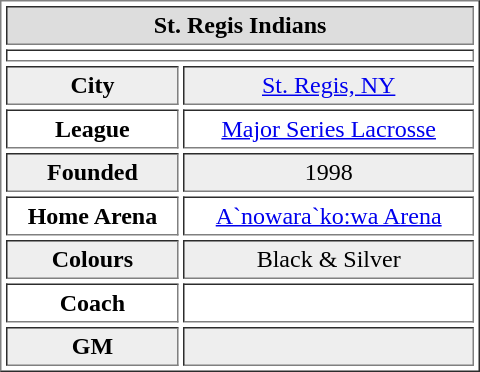<table border=1 align=right cellpadding=3 cellspacing=3 width=320 style = "margin-left: 0.5em">
<tr align="center" bgcolor="#dddddd">
<td colspan=2><strong>St. Regis Indians </strong></td>
</tr>
<tr align="center">
<td colspan=2></td>
</tr>
<tr align="center" bgcolor="#eeeeee">
<td><strong>City</strong></td>
<td><a href='#'>St. Regis, NY</a></td>
</tr>
<tr align="center">
<td><strong>League</strong></td>
<td><a href='#'>Major Series Lacrosse</a></td>
</tr>
<tr align="center"  bgcolor="#eeeeee">
<td><strong>Founded</strong></td>
<td>1998</td>
</tr>
<tr align="center">
<td><strong>Home Arena</strong></td>
<td><a href='#'>A`nowara`ko:wa Arena</a></td>
</tr>
<tr align="center" bgcolor="#eeeeee">
<td><strong>Colours</strong></td>
<td>Black & Silver</td>
</tr>
<tr align="center">
<td><strong>Coach</strong></td>
<td></td>
</tr>
<tr align="center" bgcolor="#eeeeee">
<td><strong>GM</strong></td>
<td></td>
</tr>
</table>
